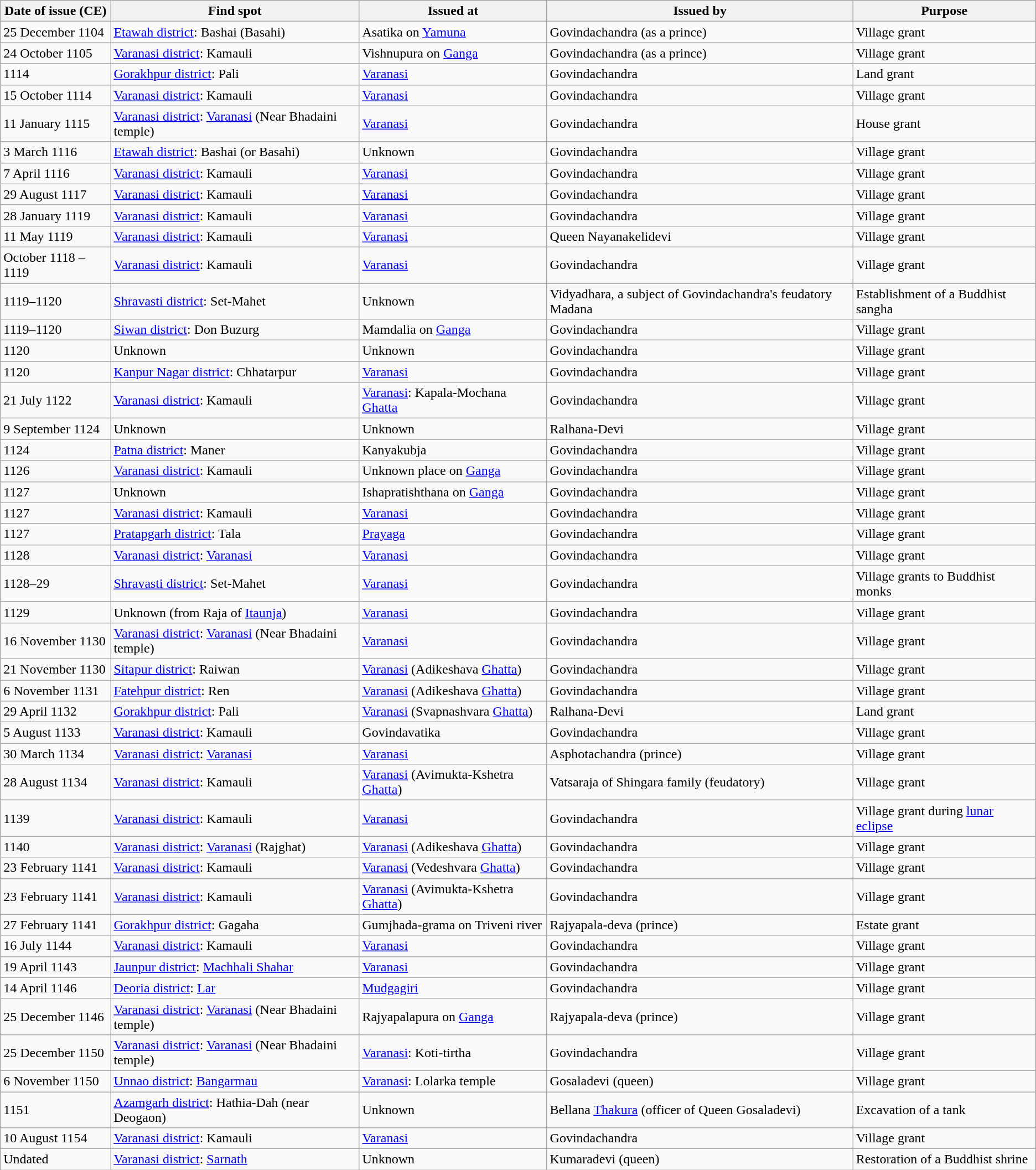<table class="wikitable sortable">
<tr>
<th data-sort-type="date">Date of issue (CE)</th>
<th>Find spot</th>
<th>Issued at</th>
<th>Issued by</th>
<th>Purpose</th>
</tr>
<tr>
<td>25 December 1104</td>
<td><a href='#'>Etawah district</a>: Bashai (Basahi)</td>
<td>Asatika on <a href='#'>Yamuna</a></td>
<td>Govindachandra (as a prince)</td>
<td>Village grant</td>
</tr>
<tr>
<td>24 October 1105</td>
<td><a href='#'>Varanasi district</a>: Kamauli</td>
<td>Vishnupura on <a href='#'>Ganga</a></td>
<td>Govindachandra (as a prince)</td>
<td>Village grant</td>
</tr>
<tr>
<td>1114</td>
<td><a href='#'>Gorakhpur district</a>: Pali</td>
<td><a href='#'>Varanasi</a></td>
<td>Govindachandra</td>
<td>Land grant</td>
</tr>
<tr>
<td>15 October 1114</td>
<td><a href='#'>Varanasi district</a>: Kamauli</td>
<td><a href='#'>Varanasi</a></td>
<td>Govindachandra</td>
<td>Village grant</td>
</tr>
<tr>
<td>11 January 1115</td>
<td><a href='#'>Varanasi district</a>: <a href='#'>Varanasi</a> (Near Bhadaini temple)</td>
<td><a href='#'>Varanasi</a></td>
<td>Govindachandra</td>
<td>House grant</td>
</tr>
<tr>
<td>3 March 1116</td>
<td><a href='#'>Etawah district</a>: Bashai (or Basahi)</td>
<td>Unknown</td>
<td>Govindachandra</td>
<td>Village grant</td>
</tr>
<tr>
<td>7 April 1116</td>
<td><a href='#'>Varanasi district</a>: Kamauli</td>
<td><a href='#'>Varanasi</a></td>
<td>Govindachandra</td>
<td>Village grant</td>
</tr>
<tr>
<td>29 August 1117</td>
<td><a href='#'>Varanasi district</a>: Kamauli</td>
<td><a href='#'>Varanasi</a></td>
<td>Govindachandra</td>
<td>Village grant</td>
</tr>
<tr>
<td>28 January 1119</td>
<td><a href='#'>Varanasi district</a>: Kamauli</td>
<td><a href='#'>Varanasi</a></td>
<td>Govindachandra</td>
<td>Village grant</td>
</tr>
<tr>
<td>11 May 1119</td>
<td><a href='#'>Varanasi district</a>: Kamauli</td>
<td><a href='#'>Varanasi</a></td>
<td>Queen Nayanakelidevi</td>
<td>Village grant</td>
</tr>
<tr>
<td>October 1118 – 1119</td>
<td><a href='#'>Varanasi district</a>: Kamauli</td>
<td><a href='#'>Varanasi</a></td>
<td>Govindachandra</td>
<td>Village grant</td>
</tr>
<tr>
<td>1119–1120</td>
<td><a href='#'>Shravasti district</a>: Set-Mahet</td>
<td>Unknown</td>
<td>Vidyadhara, a subject of Govindachandra's feudatory Madana</td>
<td>Establishment of a Buddhist sangha</td>
</tr>
<tr>
<td>1119–1120</td>
<td><a href='#'>Siwan district</a>: Don Buzurg</td>
<td>Mamdalia on <a href='#'>Ganga</a></td>
<td>Govindachandra</td>
<td>Village grant</td>
</tr>
<tr>
<td>1120</td>
<td>Unknown</td>
<td>Unknown</td>
<td>Govindachandra</td>
<td>Village grant</td>
</tr>
<tr>
<td>1120</td>
<td><a href='#'>Kanpur Nagar district</a>: Chhatarpur</td>
<td><a href='#'>Varanasi</a></td>
<td>Govindachandra</td>
<td>Village grant</td>
</tr>
<tr>
<td>21 July 1122</td>
<td><a href='#'>Varanasi district</a>: Kamauli</td>
<td><a href='#'>Varanasi</a>: Kapala-Mochana <a href='#'>Ghatta</a></td>
<td>Govindachandra</td>
<td>Village grant</td>
</tr>
<tr>
<td>9 September 1124</td>
<td>Unknown</td>
<td>Unknown</td>
<td>Ralhana-Devi</td>
<td>Village grant</td>
</tr>
<tr>
<td>1124</td>
<td><a href='#'>Patna district</a>: Maner</td>
<td>Kanyakubja</td>
<td>Govindachandra</td>
<td>Village grant</td>
</tr>
<tr>
<td>1126</td>
<td><a href='#'>Varanasi district</a>: Kamauli</td>
<td>Unknown place on <a href='#'>Ganga</a></td>
<td>Govindachandra</td>
<td>Village grant</td>
</tr>
<tr>
<td>1127</td>
<td>Unknown</td>
<td>Ishapratishthana on <a href='#'>Ganga</a></td>
<td>Govindachandra</td>
<td>Village grant</td>
</tr>
<tr>
<td>1127</td>
<td><a href='#'>Varanasi district</a>: Kamauli</td>
<td><a href='#'>Varanasi</a></td>
<td>Govindachandra</td>
<td>Village grant</td>
</tr>
<tr>
<td>1127</td>
<td><a href='#'>Pratapgarh district</a>: Tala</td>
<td><a href='#'>Prayaga</a></td>
<td>Govindachandra</td>
<td>Village grant</td>
</tr>
<tr>
<td>1128</td>
<td><a href='#'>Varanasi district</a>: <a href='#'>Varanasi</a></td>
<td><a href='#'>Varanasi</a></td>
<td>Govindachandra</td>
<td>Village grant</td>
</tr>
<tr>
<td>1128–29</td>
<td><a href='#'>Shravasti district</a>: Set-Mahet</td>
<td><a href='#'>Varanasi</a></td>
<td>Govindachandra</td>
<td>Village grants to Buddhist monks</td>
</tr>
<tr>
<td>1129</td>
<td>Unknown (from Raja of <a href='#'>Itaunja</a>)</td>
<td><a href='#'>Varanasi</a></td>
<td>Govindachandra</td>
<td>Village grant</td>
</tr>
<tr>
<td>16 November 1130</td>
<td><a href='#'>Varanasi district</a>: <a href='#'>Varanasi</a> (Near Bhadaini temple)</td>
<td><a href='#'>Varanasi</a></td>
<td>Govindachandra</td>
<td>Village grant</td>
</tr>
<tr>
<td>21 November 1130</td>
<td><a href='#'>Sitapur district</a>: Raiwan</td>
<td><a href='#'>Varanasi</a> (Adikeshava <a href='#'>Ghatta</a>)</td>
<td>Govindachandra</td>
<td>Village grant</td>
</tr>
<tr>
<td>6 November 1131</td>
<td><a href='#'>Fatehpur district</a>: Ren</td>
<td><a href='#'>Varanasi</a> (Adikeshava <a href='#'>Ghatta</a>)</td>
<td>Govindachandra</td>
<td>Village grant</td>
</tr>
<tr>
<td>29 April 1132</td>
<td><a href='#'>Gorakhpur district</a>: Pali</td>
<td><a href='#'>Varanasi</a> (Svapnashvara <a href='#'>Ghatta</a>)</td>
<td>Ralhana-Devi</td>
<td>Land grant</td>
</tr>
<tr>
<td>5 August 1133</td>
<td><a href='#'>Varanasi district</a>: Kamauli</td>
<td>Govindavatika</td>
<td>Govindachandra</td>
<td>Village grant</td>
</tr>
<tr>
<td>30 March 1134</td>
<td><a href='#'>Varanasi district</a>: <a href='#'>Varanasi</a></td>
<td><a href='#'>Varanasi</a></td>
<td>Asphotachandra (prince)</td>
<td>Village grant</td>
</tr>
<tr>
<td>28 August 1134</td>
<td><a href='#'>Varanasi district</a>: Kamauli</td>
<td><a href='#'>Varanasi</a> (Avimukta-Kshetra <a href='#'>Ghatta</a>)</td>
<td>Vatsaraja of Shingara family (feudatory)</td>
<td>Village grant</td>
</tr>
<tr>
<td>1139</td>
<td><a href='#'>Varanasi district</a>: Kamauli</td>
<td><a href='#'>Varanasi</a></td>
<td>Govindachandra</td>
<td>Village grant during <a href='#'>lunar eclipse</a></td>
</tr>
<tr>
<td>1140</td>
<td><a href='#'>Varanasi district</a>: <a href='#'>Varanasi</a> (Rajghat)</td>
<td><a href='#'>Varanasi</a> (Adikeshava <a href='#'>Ghatta</a>)</td>
<td>Govindachandra</td>
<td>Village grant</td>
</tr>
<tr>
<td>23 February 1141</td>
<td><a href='#'>Varanasi district</a>: Kamauli</td>
<td><a href='#'>Varanasi</a> (Vedeshvara <a href='#'>Ghatta</a>)</td>
<td>Govindachandra</td>
<td>Village grant</td>
</tr>
<tr>
<td>23 February 1141</td>
<td><a href='#'>Varanasi district</a>: Kamauli</td>
<td><a href='#'>Varanasi</a> (Avimukta-Kshetra <a href='#'>Ghatta</a>)</td>
<td>Govindachandra</td>
<td>Village grant</td>
</tr>
<tr>
<td>27 February 1141</td>
<td><a href='#'>Gorakhpur district</a>: Gagaha</td>
<td>Gumjhada-grama on Triveni river</td>
<td>Rajyapala-deva (prince)</td>
<td>Estate grant</td>
</tr>
<tr>
<td>16 July 1144</td>
<td><a href='#'>Varanasi district</a>: Kamauli</td>
<td><a href='#'>Varanasi</a></td>
<td>Govindachandra</td>
<td>Village grant</td>
</tr>
<tr>
<td>19 April 1143</td>
<td><a href='#'>Jaunpur district</a>: <a href='#'>Machhali Shahar</a></td>
<td><a href='#'>Varanasi</a></td>
<td>Govindachandra</td>
<td>Village grant</td>
</tr>
<tr>
<td>14 April 1146</td>
<td><a href='#'>Deoria district</a>: <a href='#'>Lar</a></td>
<td><a href='#'>Mudgagiri</a></td>
<td>Govindachandra</td>
<td>Village grant</td>
</tr>
<tr>
<td>25 December 1146</td>
<td><a href='#'>Varanasi district</a>: <a href='#'>Varanasi</a> (Near Bhadaini temple)</td>
<td>Rajyapalapura on <a href='#'>Ganga</a></td>
<td>Rajyapala-deva (prince)</td>
<td>Village grant</td>
</tr>
<tr>
<td>25 December 1150</td>
<td><a href='#'>Varanasi district</a>: <a href='#'>Varanasi</a> (Near Bhadaini temple)</td>
<td><a href='#'>Varanasi</a>: Koti-tirtha</td>
<td>Govindachandra</td>
<td>Village grant</td>
</tr>
<tr>
<td>6 November 1150</td>
<td><a href='#'>Unnao district</a>: <a href='#'>Bangarmau</a></td>
<td><a href='#'>Varanasi</a>: Lolarka temple</td>
<td>Gosaladevi (queen)</td>
<td>Village grant</td>
</tr>
<tr>
<td>1151</td>
<td><a href='#'>Azamgarh district</a>: Hathia-Dah (near Deogaon)</td>
<td>Unknown</td>
<td>Bellana <a href='#'>Thakura</a> (officer of Queen Gosaladevi)</td>
<td>Excavation of a tank</td>
</tr>
<tr>
<td>10 August 1154</td>
<td><a href='#'>Varanasi district</a>: Kamauli</td>
<td><a href='#'>Varanasi</a></td>
<td>Govindachandra</td>
<td>Village grant</td>
</tr>
<tr>
<td>Undated</td>
<td><a href='#'>Varanasi district</a>: <a href='#'>Sarnath</a></td>
<td>Unknown</td>
<td>Kumaradevi (queen)</td>
<td>Restoration of a Buddhist shrine </td>
</tr>
</table>
